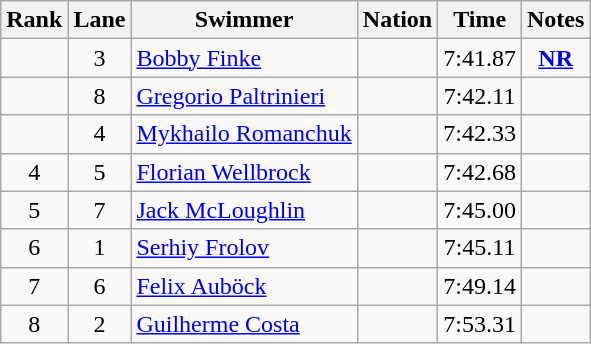<table class="wikitable sortable" style="text-align:center">
<tr>
<th>Rank</th>
<th>Lane</th>
<th>Swimmer</th>
<th>Nation</th>
<th>Time</th>
<th>Notes</th>
</tr>
<tr>
<td></td>
<td>3</td>
<td align=left><a href='#'>Bobby Finke</a></td>
<td align=left></td>
<td>7:41.87</td>
<td><strong><a href='#'>NR</a></strong></td>
</tr>
<tr>
<td></td>
<td>8</td>
<td align=left><a href='#'>Gregorio Paltrinieri</a></td>
<td align=left></td>
<td>7:42.11</td>
<td></td>
</tr>
<tr>
<td></td>
<td>4</td>
<td align=left><a href='#'>Mykhailo Romanchuk</a></td>
<td align=left></td>
<td>7:42.33</td>
<td></td>
</tr>
<tr>
<td>4</td>
<td>5</td>
<td align=left><a href='#'>Florian Wellbrock</a></td>
<td align=left></td>
<td>7:42.68</td>
<td></td>
</tr>
<tr>
<td>5</td>
<td>7</td>
<td align=left><a href='#'>Jack McLoughlin</a></td>
<td align=left></td>
<td>7:45.00</td>
<td></td>
</tr>
<tr>
<td>6</td>
<td>1</td>
<td align=left><a href='#'>Serhiy Frolov</a></td>
<td align=left></td>
<td>7:45.11</td>
<td></td>
</tr>
<tr>
<td>7</td>
<td>6</td>
<td align=left><a href='#'>Felix Auböck</a></td>
<td align=left></td>
<td>7:49.14</td>
<td></td>
</tr>
<tr>
<td>8</td>
<td>2</td>
<td align=left><a href='#'>Guilherme Costa</a></td>
<td align=left></td>
<td>7:53.31</td>
<td></td>
</tr>
</table>
